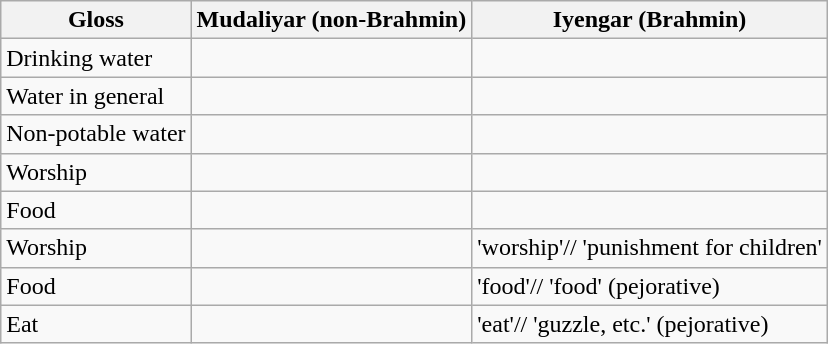<table class="wikitable" border="1">
<tr>
<th>Gloss</th>
<th>Mudaliyar (non-Brahmin)</th>
<th>Iyengar (Brahmin)</th>
</tr>
<tr>
<td>Drinking water</td>
<td></td>
<td></td>
</tr>
<tr>
<td>Water in general</td>
<td></td>
<td></td>
</tr>
<tr>
<td>Non-potable water</td>
<td></td>
<td></td>
</tr>
<tr>
<td>Worship</td>
<td></td>
<td></td>
</tr>
<tr>
<td>Food</td>
<td></td>
<td></td>
</tr>
<tr>
<td>Worship</td>
<td></td>
<td> 'worship'//  'punishment for children'</td>
</tr>
<tr>
<td>Food</td>
<td></td>
<td> 'food'//  'food' (pejorative)</td>
</tr>
<tr>
<td>Eat</td>
<td></td>
<td> 'eat'//  'guzzle, etc.' (pejorative)</td>
</tr>
</table>
